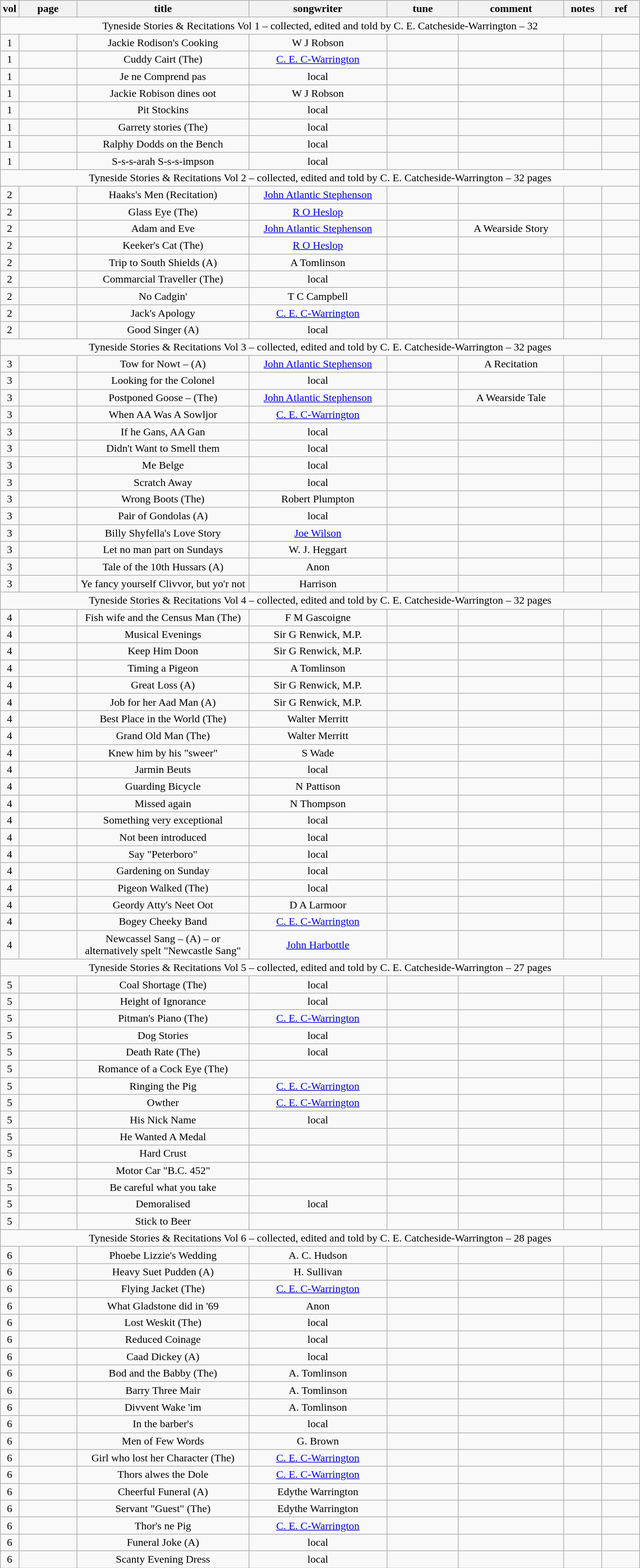<table class="wikitable" style="text-align:center;">
<tr>
<th width=20 abbr="volume">vol</th>
<th width=80 abbr="page">page</th>
<th width=250 abbr="title of song">title</th>
<th width=200abbr="writer">songwriter</th>
<th width=100 abbr="tune/air">tune</th>
<th width=150 abbr="comments">comment</th>
<th width=50 abbr="notes">notes</th>
<th width=50 abbr="reference">ref</th>
</tr>
<tr>
<td colspan=16 abbr="Comment">Tyneside Stories & Recitations Vol 1 – collected, edited and told by C. E. Catcheside-Warrington – 32</td>
</tr>
<tr>
<td>1</td>
<td></td>
<td>Jackie Rodison's Cooking</td>
<td>W J Robson</td>
<td></td>
<td></td>
<td></td>
<td></td>
</tr>
<tr>
<td>1</td>
<td></td>
<td>Cuddy Cairt (The)</td>
<td><a href='#'>C. E. C-Warrington</a></td>
<td></td>
<td></td>
<td></td>
<td></td>
</tr>
<tr>
<td>1</td>
<td></td>
<td>Je ne Comprend pas</td>
<td>local</td>
<td></td>
<td></td>
<td></td>
<td></td>
</tr>
<tr>
<td>1</td>
<td></td>
<td>Jackie Robison dines oot</td>
<td>W J Robson</td>
<td></td>
<td></td>
<td></td>
<td></td>
</tr>
<tr>
<td>1</td>
<td></td>
<td>Pit Stockins</td>
<td>local</td>
<td></td>
<td></td>
<td></td>
<td></td>
</tr>
<tr>
<td>1</td>
<td></td>
<td>Garrety stories (The)</td>
<td>local</td>
<td></td>
<td></td>
<td></td>
<td></td>
</tr>
<tr>
<td>1</td>
<td></td>
<td>Ralphy Dodds on the Bench</td>
<td>local</td>
<td></td>
<td></td>
<td></td>
<td></td>
</tr>
<tr>
<td>1</td>
<td></td>
<td>S-s-s-arah S-s-s-impson</td>
<td>local</td>
<td></td>
<td></td>
<td></td>
<td></td>
</tr>
<tr>
<td colspan=16 abbr="Comment">Tyneside Stories & Recitations Vol 2 – collected, edited and told by C. E. Catcheside-Warrington – 32 pages</td>
</tr>
<tr>
<td>2</td>
<td></td>
<td>Haaks's Men (Recitation)</td>
<td><a href='#'>John Atlantic Stephenson</a></td>
<td></td>
<td></td>
<td></td>
<td></td>
</tr>
<tr>
<td>2</td>
<td></td>
<td>Glass Eye (The)</td>
<td><a href='#'>R O Heslop</a></td>
<td></td>
<td></td>
<td></td>
<td></td>
</tr>
<tr>
<td>2</td>
<td></td>
<td>Adam and Eve</td>
<td><a href='#'>John Atlantic Stephenson</a></td>
<td></td>
<td>A Wearside Story</td>
<td></td>
<td></td>
</tr>
<tr>
<td>2</td>
<td></td>
<td>Keeker's Cat (The)</td>
<td><a href='#'>R O Heslop</a></td>
<td></td>
<td></td>
<td></td>
<td></td>
</tr>
<tr>
<td>2</td>
<td></td>
<td>Trip to South Shields (A)</td>
<td>A Tomlinson</td>
<td></td>
<td></td>
<td></td>
<td></td>
</tr>
<tr>
<td>2</td>
<td></td>
<td>Commarcial Traveller (The)</td>
<td>local</td>
<td></td>
<td></td>
<td></td>
<td></td>
</tr>
<tr>
<td>2</td>
<td></td>
<td>No Cadgin'</td>
<td>T C Campbell</td>
<td></td>
<td></td>
<td></td>
<td></td>
</tr>
<tr>
<td>2</td>
<td></td>
<td>Jack's Apology</td>
<td><a href='#'>C. E. C-Warrington</a></td>
<td></td>
<td></td>
<td></td>
<td></td>
</tr>
<tr>
<td>2</td>
<td></td>
<td>Good Singer (A)</td>
<td>local</td>
<td></td>
<td></td>
<td></td>
<td></td>
</tr>
<tr>
<td colspan=16 abbr="Comment">Tyneside Stories & Recitations Vol 3 – collected, edited and told by C. E. Catcheside-Warrington – 32 pages</td>
</tr>
<tr>
<td>3</td>
<td></td>
<td>Tow for Nowt – (A)</td>
<td><a href='#'>John Atlantic Stephenson</a></td>
<td></td>
<td>A Recitation</td>
<td></td>
<td></td>
</tr>
<tr>
<td>3</td>
<td></td>
<td>Looking for the Colonel</td>
<td>local</td>
<td></td>
<td></td>
<td></td>
<td></td>
</tr>
<tr>
<td>3</td>
<td></td>
<td>Postponed Goose – (The)</td>
<td><a href='#'>John Atlantic Stephenson</a></td>
<td></td>
<td>A Wearside Tale</td>
<td></td>
<td></td>
</tr>
<tr>
<td>3</td>
<td></td>
<td>When AA Was A Sowljor</td>
<td><a href='#'>C. E. C-Warrington</a></td>
<td></td>
<td></td>
<td></td>
<td></td>
</tr>
<tr>
<td>3</td>
<td></td>
<td>If he Gans, AA Gan</td>
<td>local</td>
<td></td>
<td></td>
<td></td>
<td></td>
</tr>
<tr>
<td>3</td>
<td></td>
<td>Didn't Want to Smell them</td>
<td>local</td>
<td></td>
<td></td>
<td></td>
<td></td>
</tr>
<tr>
<td>3</td>
<td></td>
<td>Me Belge</td>
<td>local</td>
<td></td>
<td></td>
<td></td>
<td></td>
</tr>
<tr>
<td>3</td>
<td></td>
<td>Scratch Away</td>
<td>local</td>
<td></td>
<td></td>
<td></td>
<td></td>
</tr>
<tr>
<td>3</td>
<td></td>
<td>Wrong Boots (The)</td>
<td>Robert Plumpton</td>
<td></td>
<td></td>
<td></td>
<td></td>
</tr>
<tr>
<td>3</td>
<td></td>
<td>Pair of Gondolas (A)</td>
<td>local</td>
<td></td>
<td></td>
<td></td>
<td></td>
</tr>
<tr>
<td>3</td>
<td></td>
<td>Billy Shyfella's Love Story</td>
<td><a href='#'>Joe Wilson</a></td>
<td></td>
<td></td>
<td></td>
<td></td>
</tr>
<tr>
<td>3</td>
<td></td>
<td>Let no man part on Sundays</td>
<td>W. J. Heggart</td>
<td></td>
<td></td>
<td></td>
<td></td>
</tr>
<tr>
<td>3</td>
<td></td>
<td>Tale of the 10th Hussars (A)</td>
<td>Anon</td>
<td></td>
<td></td>
<td></td>
<td></td>
</tr>
<tr>
<td>3</td>
<td></td>
<td>Ye fancy yourself Clivvor, but yo'r not</td>
<td>Harrison</td>
<td></td>
<td></td>
<td></td>
<td></td>
</tr>
<tr>
<td colspan=16 abbr="Comment">Tyneside Stories & Recitations Vol 4 – collected, edited and told by C. E. Catcheside-Warrington – 32 pages</td>
</tr>
<tr>
<td>4</td>
<td></td>
<td>Fish wife and the Census Man (The)</td>
<td>F M Gascoigne</td>
<td></td>
<td></td>
<td></td>
<td></td>
</tr>
<tr>
<td>4</td>
<td></td>
<td>Musical Evenings</td>
<td>Sir G Renwick, M.P.</td>
<td></td>
<td></td>
<td></td>
<td></td>
</tr>
<tr>
<td>4</td>
<td></td>
<td>Keep Him Doon</td>
<td>Sir G Renwick, M.P.</td>
<td></td>
<td></td>
<td></td>
<td></td>
</tr>
<tr>
<td>4</td>
<td></td>
<td>Timing a Pigeon</td>
<td>A Tomlinson</td>
<td></td>
<td></td>
<td></td>
<td></td>
</tr>
<tr>
<td>4</td>
<td></td>
<td>Great Loss (A)</td>
<td>Sir G Renwick, M.P.</td>
<td></td>
<td></td>
<td></td>
<td></td>
</tr>
<tr>
<td>4</td>
<td></td>
<td>Job for her Aad Man (A)</td>
<td>Sir G Renwick, M.P.</td>
<td></td>
<td></td>
<td></td>
<td></td>
</tr>
<tr>
<td>4</td>
<td></td>
<td>Best Place in the World (The)</td>
<td>Walter Merritt</td>
<td></td>
<td></td>
<td></td>
<td></td>
</tr>
<tr>
<td>4</td>
<td></td>
<td>Grand Old Man (The)</td>
<td>Walter Merritt</td>
<td></td>
<td></td>
<td></td>
<td></td>
</tr>
<tr>
<td>4</td>
<td></td>
<td>Knew him by his "sweer"</td>
<td>S Wade</td>
<td></td>
<td></td>
<td></td>
<td></td>
</tr>
<tr>
<td>4</td>
<td></td>
<td>Jarmin Beuts</td>
<td>local</td>
<td></td>
<td></td>
<td></td>
<td></td>
</tr>
<tr>
<td>4</td>
<td></td>
<td>Guarding Bicycle</td>
<td>N Pattison</td>
<td></td>
<td></td>
<td></td>
<td></td>
</tr>
<tr>
<td>4</td>
<td></td>
<td>Missed again</td>
<td>N Thompson</td>
<td></td>
<td></td>
<td></td>
<td></td>
</tr>
<tr>
<td>4</td>
<td></td>
<td>Something very exceptional</td>
<td>local</td>
<td></td>
<td></td>
<td></td>
<td></td>
</tr>
<tr>
<td>4</td>
<td></td>
<td>Not been introduced</td>
<td>local</td>
<td></td>
<td></td>
<td></td>
<td></td>
</tr>
<tr>
<td>4</td>
<td></td>
<td>Say "Peterboro"</td>
<td>local</td>
<td></td>
<td></td>
<td></td>
<td></td>
</tr>
<tr>
<td>4</td>
<td></td>
<td>Gardening on Sunday</td>
<td>local</td>
<td></td>
<td></td>
<td></td>
<td></td>
</tr>
<tr>
<td>4</td>
<td></td>
<td>Pigeon Walked (The)</td>
<td>local</td>
<td></td>
<td></td>
<td></td>
<td></td>
</tr>
<tr>
<td>4</td>
<td></td>
<td>Geordy Atty's Neet Oot</td>
<td>D A Larmoor</td>
<td></td>
<td></td>
<td></td>
<td></td>
</tr>
<tr>
<td>4</td>
<td></td>
<td>Bogey Cheeky Band</td>
<td><a href='#'>C. E. C-Warrington</a></td>
<td></td>
<td></td>
<td></td>
<td></td>
</tr>
<tr>
<td>4</td>
<td></td>
<td>Newcassel Sang – (A) – or alternatively spelt "Newcastle Sang"</td>
<td><a href='#'>John Harbottle</a></td>
<td></td>
<td></td>
<td></td>
<td></td>
</tr>
<tr>
<td colspan=16 abbr="Comment">Tyneside Stories & Recitations Vol 5 – collected, edited and told by C. E. Catcheside-Warrington – 27 pages</td>
</tr>
<tr>
<td>5</td>
<td></td>
<td>Coal Shortage (The)</td>
<td>local</td>
<td></td>
<td></td>
<td></td>
<td></td>
</tr>
<tr>
<td>5</td>
<td></td>
<td>Height of Ignorance</td>
<td>local</td>
<td></td>
<td></td>
<td></td>
<td></td>
</tr>
<tr>
<td>5</td>
<td></td>
<td>Pitman's Piano (The)</td>
<td><a href='#'>C. E. C-Warrington</a></td>
<td></td>
<td></td>
<td></td>
<td></td>
</tr>
<tr>
<td>5</td>
<td></td>
<td>Dog Stories</td>
<td>local</td>
<td></td>
<td></td>
<td></td>
<td></td>
</tr>
<tr>
<td>5</td>
<td></td>
<td>Death Rate (The)</td>
<td>local</td>
<td></td>
<td></td>
<td></td>
<td></td>
</tr>
<tr>
<td>5</td>
<td></td>
<td>Romance of a Cock Eye (The)</td>
<td></td>
<td></td>
<td></td>
<td></td>
<td></td>
</tr>
<tr>
<td>5</td>
<td></td>
<td>Ringing the Pig</td>
<td><a href='#'>C. E. C-Warrington</a></td>
<td></td>
<td></td>
<td></td>
<td></td>
</tr>
<tr>
<td>5</td>
<td></td>
<td>Owther</td>
<td><a href='#'>C. E. C-Warrington</a></td>
<td></td>
<td></td>
<td></td>
<td></td>
</tr>
<tr>
<td>5</td>
<td></td>
<td>His Nick Name</td>
<td>local</td>
<td></td>
<td></td>
<td></td>
<td></td>
</tr>
<tr>
<td>5</td>
<td></td>
<td>He Wanted A Medal</td>
<td></td>
<td></td>
<td></td>
<td></td>
<td></td>
</tr>
<tr>
<td>5</td>
<td></td>
<td>Hard Crust</td>
<td></td>
<td></td>
<td></td>
<td></td>
<td></td>
</tr>
<tr>
<td>5</td>
<td></td>
<td>Motor Car "B.C. 452"</td>
<td></td>
<td></td>
<td></td>
<td></td>
<td></td>
</tr>
<tr>
<td>5</td>
<td></td>
<td>Be careful what you take</td>
<td></td>
<td></td>
<td></td>
<td></td>
<td></td>
</tr>
<tr>
<td>5</td>
<td></td>
<td>Demoralised</td>
<td>local</td>
<td></td>
<td></td>
<td></td>
<td></td>
</tr>
<tr>
<td>5</td>
<td></td>
<td>Stick to Beer</td>
<td></td>
<td></td>
<td></td>
<td></td>
<td></td>
</tr>
<tr>
<td colspan=16 abbr="Comment">Tyneside Stories & Recitations Vol 6 – collected, edited and told by C. E. Catcheside-Warrington – 28 pages</td>
</tr>
<tr>
<td>6</td>
<td></td>
<td>Phoebe Lizzie's Wedding</td>
<td>A. C. Hudson</td>
<td></td>
<td></td>
<td></td>
<td></td>
</tr>
<tr>
<td>6</td>
<td></td>
<td>Heavy Suet Pudden (A)</td>
<td>H. Sullivan</td>
<td></td>
<td></td>
<td></td>
<td></td>
</tr>
<tr>
<td>6</td>
<td></td>
<td>Flying Jacket (The)</td>
<td><a href='#'>C. E. C-Warrington</a></td>
<td></td>
<td></td>
<td></td>
<td></td>
</tr>
<tr>
<td>6</td>
<td></td>
<td>What Gladstone did in '69</td>
<td>Anon</td>
<td></td>
<td></td>
<td></td>
<td></td>
</tr>
<tr>
<td>6</td>
<td></td>
<td>Lost Weskit (The)</td>
<td>local</td>
<td></td>
<td></td>
<td></td>
<td></td>
</tr>
<tr>
<td>6</td>
<td></td>
<td>Reduced Coinage</td>
<td>local</td>
<td></td>
<td></td>
<td></td>
<td></td>
</tr>
<tr>
<td>6</td>
<td></td>
<td>Caad Dickey (A)</td>
<td>local</td>
<td></td>
<td></td>
<td></td>
<td></td>
</tr>
<tr>
<td>6</td>
<td></td>
<td>Bod and the Babby (The)</td>
<td>A. Tomlinson</td>
<td></td>
<td></td>
<td></td>
<td></td>
</tr>
<tr>
<td>6</td>
<td></td>
<td>Barry Three Mair</td>
<td>A. Tomlinson</td>
<td></td>
<td></td>
<td></td>
<td></td>
</tr>
<tr>
<td>6</td>
<td></td>
<td>Divvent Wake 'im</td>
<td>A. Tomlinson</td>
<td></td>
<td></td>
<td></td>
<td></td>
</tr>
<tr>
<td>6</td>
<td></td>
<td>In the barber's</td>
<td>local</td>
<td></td>
<td></td>
<td></td>
<td></td>
</tr>
<tr>
<td>6</td>
<td></td>
<td>Men of Few Words</td>
<td>G. Brown</td>
<td></td>
<td></td>
<td></td>
<td></td>
</tr>
<tr>
<td>6</td>
<td></td>
<td>Girl who lost her Character (The)</td>
<td><a href='#'>C. E. C-Warrington</a></td>
<td></td>
<td></td>
<td></td>
<td></td>
</tr>
<tr>
<td>6</td>
<td></td>
<td>Thors alwes the Dole</td>
<td><a href='#'>C. E. C-Warrington</a></td>
<td></td>
<td></td>
<td></td>
<td></td>
</tr>
<tr>
<td>6</td>
<td></td>
<td>Cheerful Funeral (A)</td>
<td>Edythe Warrington</td>
<td></td>
<td></td>
<td></td>
<td></td>
</tr>
<tr>
<td>6</td>
<td></td>
<td>Servant "Guest" (The)</td>
<td>Edythe Warrington</td>
<td></td>
<td></td>
<td></td>
<td></td>
</tr>
<tr>
<td>6</td>
<td></td>
<td>Thor's ne Pig</td>
<td><a href='#'>C. E. C-Warrington</a></td>
<td></td>
<td></td>
<td></td>
<td></td>
</tr>
<tr>
<td>6</td>
<td></td>
<td>Funeral Joke (A)</td>
<td>local</td>
<td></td>
<td></td>
<td></td>
<td></td>
</tr>
<tr>
<td>6</td>
<td></td>
<td>Scanty Evening Dress</td>
<td>local</td>
<td></td>
<td></td>
<td></td>
<td></td>
</tr>
</table>
